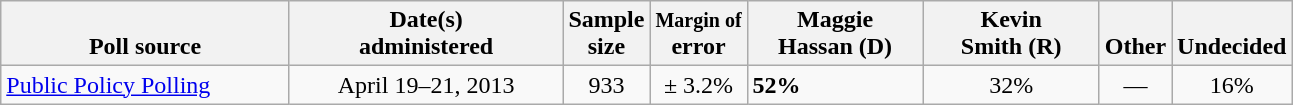<table class="wikitable">
<tr valign= bottom>
<th style="width:185px;">Poll source</th>
<th style="width:175px;">Date(s)<br>administered</th>
<th class=small>Sample<br>size</th>
<th><small>Margin of</small><br>error</th>
<th style="width:110px;">Maggie<br>Hassan (D)</th>
<th style="width:110px;">Kevin<br>Smith (R)</th>
<th>Other</th>
<th>Undecided</th>
</tr>
<tr>
<td><a href='#'>Public Policy Polling</a></td>
<td align=center>April 19–21, 2013</td>
<td align=center>933</td>
<td align=center>± 3.2%</td>
<td><strong>52%</strong></td>
<td align=center>32%</td>
<td align=center>—</td>
<td align=center>16%</td>
</tr>
</table>
